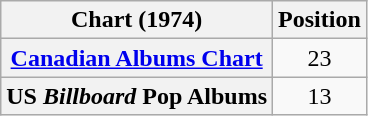<table class="wikitable sortable plainrowheaders" style="text-align:center;">
<tr>
<th scope="col">Chart (1974)</th>
<th scope="col">Position</th>
</tr>
<tr>
<th scope="row"><a href='#'>Canadian Albums Chart</a></th>
<td>23</td>
</tr>
<tr>
<th scope="row">US <em>Billboard</em> Pop Albums</th>
<td>13</td>
</tr>
</table>
